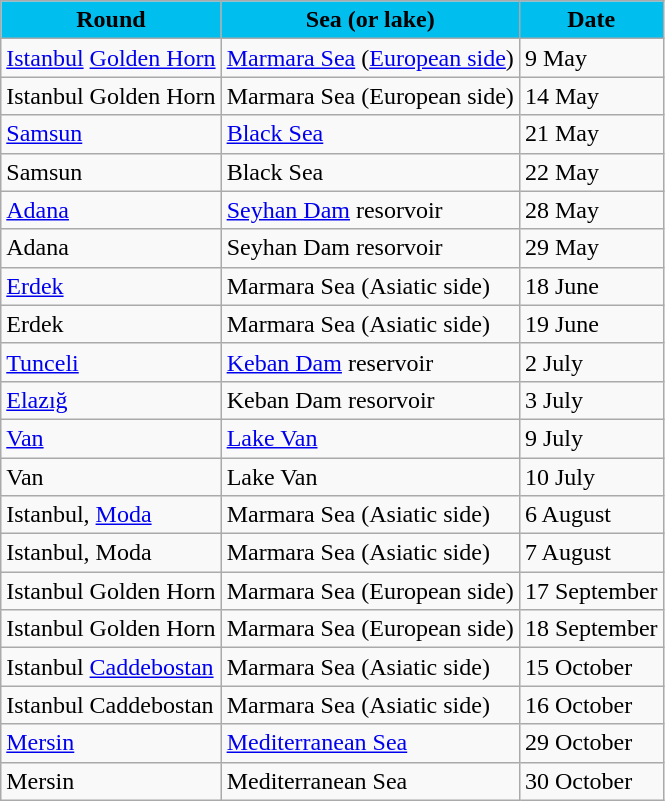<table class="wikitable sortable">
<tr>
<th style="background-color:#00BFEF;">Round</th>
<th style="background-color:#00BFEF;">Sea (or lake)</th>
<th style="background-color:#00BFEF;">Date</th>
</tr>
<tr>
<td><a href='#'>Istanbul</a> <a href='#'>Golden Horn</a></td>
<td><a href='#'>Marmara Sea</a> (<a href='#'>European side</a>)</td>
<td>9 May</td>
</tr>
<tr>
<td>Istanbul Golden Horn</td>
<td>Marmara Sea (European side)</td>
<td>14 May</td>
</tr>
<tr>
<td><a href='#'>Samsun</a></td>
<td><a href='#'>Black Sea</a></td>
<td>21 May</td>
</tr>
<tr>
<td>Samsun</td>
<td>Black Sea</td>
<td>22 May</td>
</tr>
<tr>
<td><a href='#'>Adana</a></td>
<td><a href='#'>Seyhan Dam</a> resorvoir</td>
<td>28 May</td>
</tr>
<tr>
<td>Adana</td>
<td>Seyhan Dam resorvoir</td>
<td>29 May</td>
</tr>
<tr>
<td><a href='#'>Erdek</a></td>
<td>Marmara Sea (Asiatic side)</td>
<td>18 June</td>
</tr>
<tr>
<td>Erdek</td>
<td>Marmara Sea (Asiatic side)</td>
<td>19 June</td>
</tr>
<tr>
<td><a href='#'>Tunceli</a></td>
<td><a href='#'>Keban Dam</a> reservoir</td>
<td>2 July</td>
</tr>
<tr>
<td><a href='#'>Elazığ</a></td>
<td>Keban Dam resorvoir</td>
<td>3 July</td>
</tr>
<tr>
<td><a href='#'>Van</a></td>
<td><a href='#'>Lake Van</a></td>
<td>9 July</td>
</tr>
<tr>
<td>Van</td>
<td>Lake Van</td>
<td>10 July</td>
</tr>
<tr>
<td>Istanbul, <a href='#'>Moda</a></td>
<td>Marmara Sea (Asiatic side)</td>
<td>6 August</td>
</tr>
<tr>
<td>Istanbul, Moda</td>
<td>Marmara Sea (Asiatic side)</td>
<td>7 August</td>
</tr>
<tr>
<td>Istanbul Golden Horn</td>
<td>Marmara Sea (European side)</td>
<td>17 September</td>
</tr>
<tr>
<td>Istanbul Golden Horn</td>
<td>Marmara Sea (European side)</td>
<td>18 September</td>
</tr>
<tr>
<td>Istanbul <a href='#'>Caddebostan</a></td>
<td>Marmara Sea (Asiatic side)</td>
<td>15 October</td>
</tr>
<tr>
<td>Istanbul Caddebostan</td>
<td>Marmara Sea (Asiatic side)</td>
<td>16 October</td>
</tr>
<tr>
<td><a href='#'>Mersin</a></td>
<td><a href='#'>Mediterranean Sea</a></td>
<td>29 October</td>
</tr>
<tr>
<td>Mersin</td>
<td>Mediterranean Sea</td>
<td>30 October</td>
</tr>
</table>
